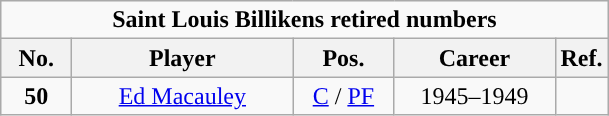<table class="wikitable sortable" style="text-align:center">
<tr>
<td colspan="5"><strong>Saint Louis Billikens retired numbers</strong></td>
</tr>
<tr>
<th width=40px>No.</th>
<th width=140px>Player</th>
<th width=60px>Pos.</th>
<th width=100px>Career</th>
<th width=px>Ref.</th>
</tr>
<tr>
<td><strong>50</strong></td>
<td><a href='#'>Ed Macauley</a></td>
<td><a href='#'>C</a> / <a href='#'>PF</a></td>
<td>1945–1949</td>
<td></td>
</tr>
</table>
